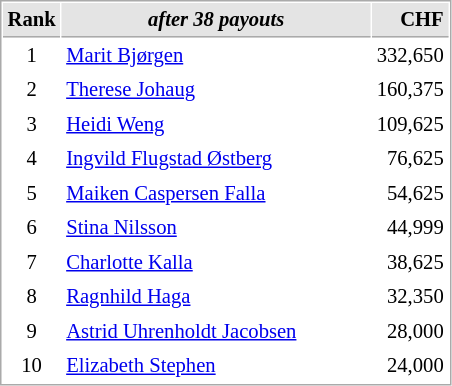<table cellspacing="1" cellpadding="3" style="border:1px solid #AAAAAA;font-size:86%">
<tr style="background-color: #E4E4E4;">
<th style="border-bottom:1px solid #AAAAAA" width=10>Rank</th>
<th style="border-bottom:1px solid #AAAAAA" width=200><em>after 38 payouts</em></th>
<th style="border-bottom:1px solid #AAAAAA" width=20 align=right>CHF</th>
</tr>
<tr>
<td align=center>1</td>
<td> <a href='#'>Marit Bjørgen</a></td>
<td align=right>332,650</td>
</tr>
<tr>
<td align=center>2</td>
<td> <a href='#'>Therese Johaug</a></td>
<td align=right>160,375</td>
</tr>
<tr>
<td align=center>3</td>
<td> <a href='#'>Heidi Weng</a></td>
<td align=right>109,625</td>
</tr>
<tr>
<td align=center>4</td>
<td> <a href='#'>Ingvild Flugstad Østberg</a></td>
<td align=right>76,625</td>
</tr>
<tr>
<td align=center>5</td>
<td> <a href='#'>Maiken Caspersen Falla</a></td>
<td align=right>54,625</td>
</tr>
<tr>
<td align=center>6</td>
<td> <a href='#'>Stina Nilsson</a></td>
<td align=right>44,999</td>
</tr>
<tr>
<td align=center>7</td>
<td> <a href='#'>Charlotte Kalla</a></td>
<td align=right>38,625</td>
</tr>
<tr>
<td align=center>8</td>
<td> <a href='#'>Ragnhild Haga</a></td>
<td align=right>32,350</td>
</tr>
<tr>
<td align=center>9</td>
<td> <a href='#'>Astrid Uhrenholdt Jacobsen</a></td>
<td align=right>28,000</td>
</tr>
<tr>
<td align=center>10</td>
<td> <a href='#'>Elizabeth Stephen</a></td>
<td align=right>24,000</td>
</tr>
</table>
